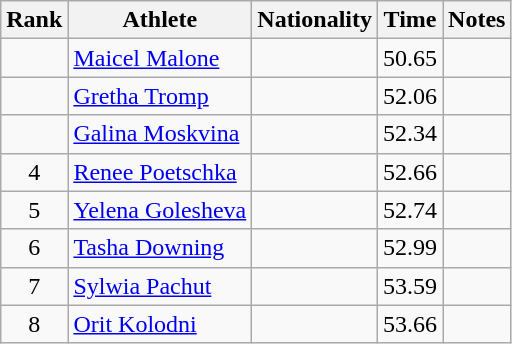<table class="wikitable sortable" style="text-align:center">
<tr>
<th>Rank</th>
<th>Athlete</th>
<th>Nationality</th>
<th>Time</th>
<th>Notes</th>
</tr>
<tr>
<td></td>
<td align=left><a href='#'>Maicel Malone</a></td>
<td align=left></td>
<td>50.65</td>
<td></td>
</tr>
<tr>
<td></td>
<td align=left><a href='#'>Gretha Tromp</a></td>
<td align=left></td>
<td>52.06</td>
<td></td>
</tr>
<tr>
<td></td>
<td align=left><a href='#'>Galina Moskvina</a></td>
<td align=left></td>
<td>52.34</td>
<td></td>
</tr>
<tr>
<td>4</td>
<td align=left><a href='#'>Renee Poetschka</a></td>
<td align=left></td>
<td>52.66</td>
<td></td>
</tr>
<tr>
<td>5</td>
<td align=left><a href='#'>Yelena Golesheva</a></td>
<td align=left></td>
<td>52.74</td>
<td></td>
</tr>
<tr>
<td>6</td>
<td align=left><a href='#'>Tasha Downing</a></td>
<td align=left></td>
<td>52.99</td>
<td></td>
</tr>
<tr>
<td>7</td>
<td align=left><a href='#'>Sylwia Pachut</a></td>
<td align=left></td>
<td>53.59</td>
<td></td>
</tr>
<tr>
<td>8</td>
<td align=left><a href='#'>Orit Kolodni</a></td>
<td align=left></td>
<td>53.66</td>
<td></td>
</tr>
</table>
